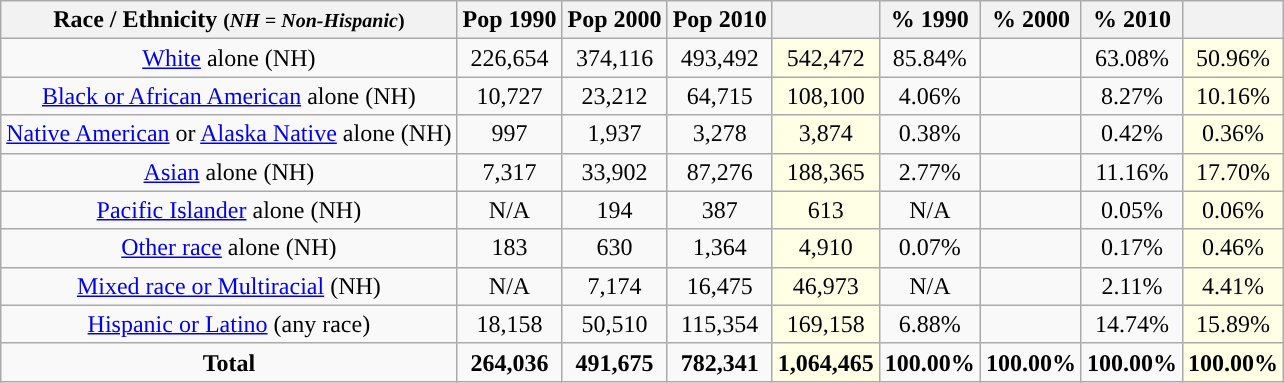<table class="wikitable" style="text-align:center;">
<tr>
<th>Race / Ethnicity <small>(<em>NH = Non-Hispanic</em>)</small></th>
<th>Pop 1990</th>
<th>Pop 2000</th>
<th>Pop 2010</th>
<th></th>
<th>% 1990</th>
<th>% 2000</th>
<th>% 2010</th>
<th></th>
</tr>
<tr>
<td><a href='#'>White</a> alone (NH)</td>
<td>226,654</td>
<td>374,116</td>
<td>493,492</td>
<td style='background: #ffffe6;'>542,472</td>
<td>85.84%</td>
<td></td>
<td>63.08%</td>
<td style='background: #ffffe6;'>50.96%</td>
</tr>
<tr>
<td><a href='#'>Black or African American</a> alone (NH)</td>
<td>10,727</td>
<td>23,212</td>
<td>64,715</td>
<td style='background: #ffffe6;'>108,100</td>
<td>4.06%</td>
<td></td>
<td>8.27%</td>
<td style='background: #ffffe6;'>10.16%</td>
</tr>
<tr>
<td><a href='#'>Native American</a> or <a href='#'>Alaska Native</a> alone (NH)</td>
<td>997</td>
<td>1,937</td>
<td>3,278</td>
<td style='background: #ffffe6;'>3,874</td>
<td>0.38%</td>
<td></td>
<td>0.42%</td>
<td style='background: #ffffe6;'>0.36%</td>
</tr>
<tr>
<td><a href='#'>Asian</a> alone (NH)</td>
<td>7,317</td>
<td>33,902</td>
<td>87,276</td>
<td style='background: #ffffe6;'>188,365</td>
<td>2.77%</td>
<td></td>
<td>11.16%</td>
<td style='background: #ffffe6;'>17.70%</td>
</tr>
<tr>
<td><a href='#'>Pacific Islander</a> alone (NH)</td>
<td>N/A</td>
<td>194</td>
<td>387</td>
<td style='background: #ffffe6;'>613</td>
<td>N/A</td>
<td></td>
<td>0.05%</td>
<td style='background: #ffffe6;'>0.06%</td>
</tr>
<tr>
<td><a href='#'>Other race</a> alone (NH)</td>
<td>183</td>
<td>630</td>
<td>1,364</td>
<td style='background: #ffffe6;'>4,910</td>
<td>0.07%</td>
<td></td>
<td>0.17%</td>
<td style='background: #ffffe6;'>0.46%</td>
</tr>
<tr>
<td><a href='#'>Mixed race or Multiracial</a> (NH)</td>
<td>N/A</td>
<td>7,174</td>
<td>16,475</td>
<td style='background: #ffffe6;'>46,973</td>
<td>N/A</td>
<td></td>
<td>2.11%</td>
<td style='background: #ffffe6;'>4.41%</td>
</tr>
<tr>
<td><a href='#'>Hispanic or Latino</a> (any race)</td>
<td>18,158</td>
<td>50,510</td>
<td>115,354</td>
<td style='background: #ffffe6;'>169,158</td>
<td>6.88%</td>
<td></td>
<td>14.74%</td>
<td style='background: #ffffe6;'>15.89%</td>
</tr>
<tr>
<td><strong>Total</strong></td>
<td><strong>264,036</strong></td>
<td><strong>491,675</strong></td>
<td><strong>782,341</strong></td>
<td style='background: #ffffe6;'><strong>1,064,465</strong></td>
<td><strong>100.00%</strong></td>
<td><strong>100.00%</strong></td>
<td><strong>100.00%</strong></td>
<td style='background: #ffffe6;'><strong>100.00%</strong></td>
</tr>
</table>
